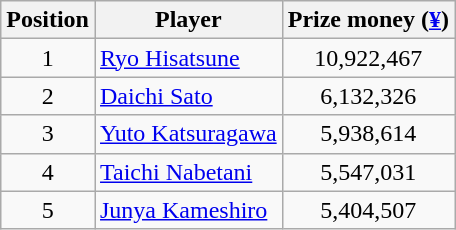<table class="wikitable">
<tr>
<th>Position</th>
<th>Player</th>
<th>Prize money (<a href='#'>¥</a>)</th>
</tr>
<tr>
<td align=center>1</td>
<td> <a href='#'>Ryo Hisatsune</a></td>
<td align=center>10,922,467</td>
</tr>
<tr>
<td align=center>2</td>
<td> <a href='#'>Daichi Sato</a></td>
<td align=center>6,132,326</td>
</tr>
<tr>
<td align=center>3</td>
<td> <a href='#'>Yuto Katsuragawa</a></td>
<td align=center>5,938,614</td>
</tr>
<tr>
<td align=center>4</td>
<td> <a href='#'>Taichi Nabetani</a></td>
<td align=center>5,547,031</td>
</tr>
<tr>
<td align=center>5</td>
<td> <a href='#'>Junya Kameshiro</a></td>
<td align=center>5,404,507</td>
</tr>
</table>
